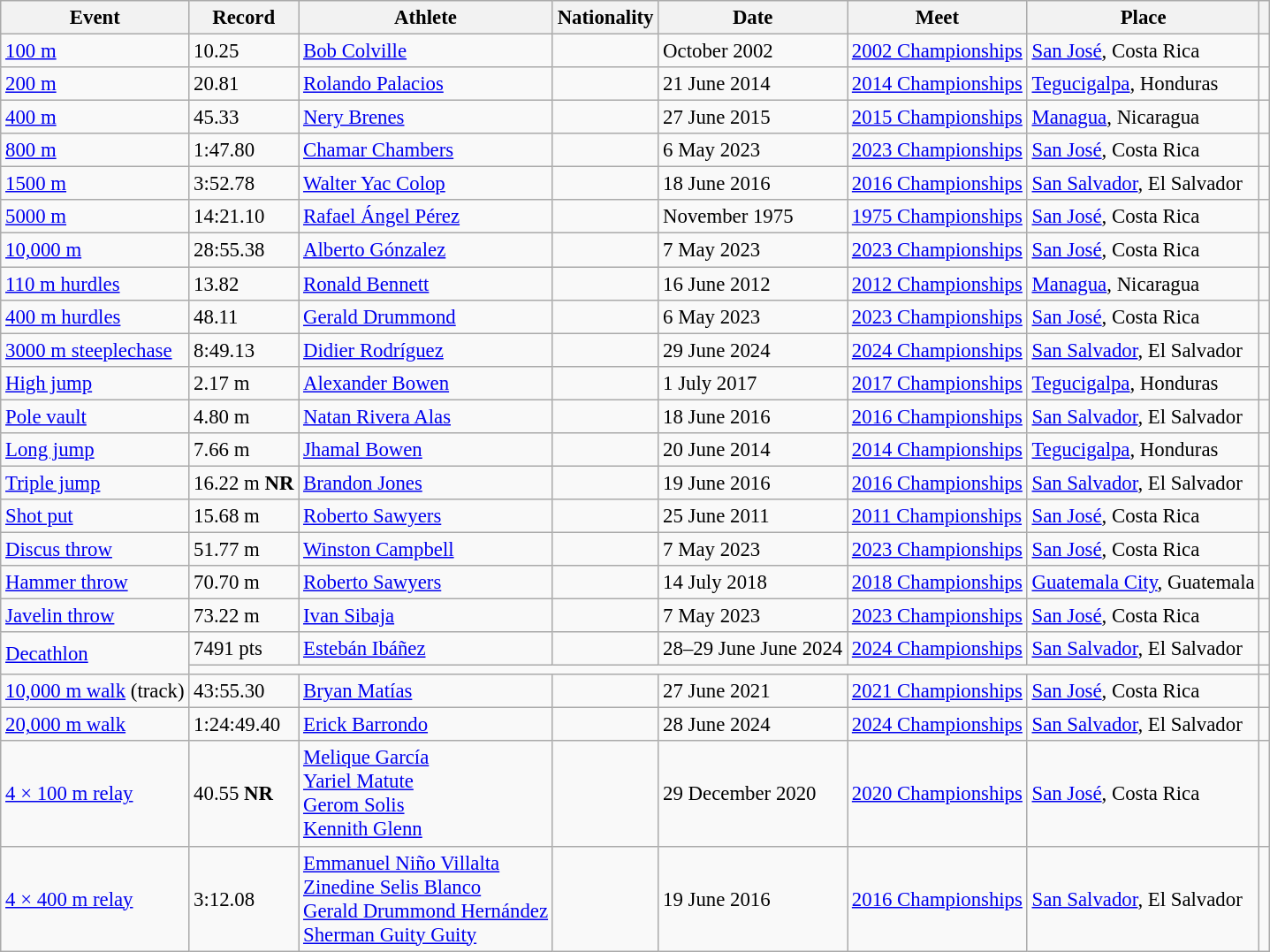<table class="wikitable" style="font-size:95%;">
<tr>
<th>Event</th>
<th>Record</th>
<th>Athlete</th>
<th>Nationality</th>
<th>Date</th>
<th>Meet</th>
<th>Place</th>
<th></th>
</tr>
<tr>
<td><a href='#'>100 m</a></td>
<td>10.25</td>
<td><a href='#'>Bob Colville</a></td>
<td></td>
<td>October 2002</td>
<td><a href='#'>2002 Championships</a></td>
<td><a href='#'>San José</a>, Costa Rica</td>
<td></td>
</tr>
<tr>
<td><a href='#'>200 m</a></td>
<td>20.81 </td>
<td><a href='#'>Rolando Palacios</a></td>
<td></td>
<td>21 June 2014</td>
<td><a href='#'>2014 Championships</a></td>
<td><a href='#'>Tegucigalpa</a>, Honduras</td>
<td></td>
</tr>
<tr>
<td><a href='#'>400 m</a></td>
<td>45.33</td>
<td><a href='#'>Nery Brenes</a></td>
<td></td>
<td>27 June 2015</td>
<td><a href='#'>2015 Championships</a></td>
<td><a href='#'>Managua</a>, Nicaragua</td>
<td></td>
</tr>
<tr>
<td><a href='#'>800 m</a></td>
<td>1:47.80</td>
<td><a href='#'>Chamar Chambers</a></td>
<td></td>
<td>6 May 2023</td>
<td><a href='#'>2023 Championships</a></td>
<td><a href='#'>San José</a>, Costa Rica</td>
<td></td>
</tr>
<tr>
<td><a href='#'>1500 m</a></td>
<td>3:52.78</td>
<td><a href='#'>Walter Yac Colop</a></td>
<td></td>
<td>18 June 2016</td>
<td><a href='#'>2016 Championships</a></td>
<td><a href='#'>San Salvador</a>, El Salvador</td>
<td></td>
</tr>
<tr>
<td><a href='#'>5000 m</a></td>
<td>14:21.10</td>
<td><a href='#'>Rafael Ángel Pérez</a></td>
<td></td>
<td>November 1975</td>
<td><a href='#'>1975 Championships</a></td>
<td><a href='#'>San José</a>, Costa Rica</td>
<td></td>
</tr>
<tr>
<td><a href='#'>10,000 m</a></td>
<td>28:55.38</td>
<td><a href='#'>Alberto Gónzalez</a></td>
<td></td>
<td>7 May 2023</td>
<td><a href='#'>2023 Championships</a></td>
<td><a href='#'>San José</a>, Costa Rica</td>
<td></td>
</tr>
<tr>
<td><a href='#'>110 m hurdles</a></td>
<td>13.82 </td>
<td><a href='#'>Ronald Bennett</a></td>
<td></td>
<td>16 June 2012</td>
<td><a href='#'>2012 Championships</a></td>
<td><a href='#'>Managua</a>, Nicaragua</td>
<td></td>
</tr>
<tr>
<td><a href='#'>400 m hurdles</a></td>
<td>48.11 </td>
<td><a href='#'>Gerald Drummond</a></td>
<td></td>
<td>6 May 2023</td>
<td><a href='#'>2023 Championships</a></td>
<td><a href='#'>San José</a>, Costa Rica</td>
<td></td>
</tr>
<tr>
<td><a href='#'>3000 m steeplechase</a></td>
<td>8:49.13</td>
<td><a href='#'>Didier Rodríguez</a></td>
<td></td>
<td>29 June 2024</td>
<td><a href='#'>2024 Championships</a></td>
<td><a href='#'>San Salvador</a>, El Salvador</td>
<td></td>
</tr>
<tr>
<td><a href='#'>High jump</a></td>
<td>2.17 m</td>
<td><a href='#'>Alexander Bowen</a></td>
<td></td>
<td>1 July 2017</td>
<td><a href='#'>2017 Championships</a></td>
<td><a href='#'>Tegucigalpa</a>, Honduras</td>
<td></td>
</tr>
<tr>
<td><a href='#'>Pole vault</a></td>
<td>4.80 m</td>
<td><a href='#'>Natan Rivera Alas</a></td>
<td></td>
<td>18 June 2016</td>
<td><a href='#'>2016 Championships</a></td>
<td><a href='#'>San Salvador</a>, El Salvador</td>
<td></td>
</tr>
<tr>
<td><a href='#'>Long jump</a></td>
<td>7.66 m </td>
<td><a href='#'>Jhamal Bowen</a></td>
<td></td>
<td>20 June 2014</td>
<td><a href='#'>2014 Championships</a></td>
<td><a href='#'>Tegucigalpa</a>, Honduras</td>
<td></td>
</tr>
<tr>
<td><a href='#'>Triple jump</a></td>
<td>16.22 m  <strong>NR</strong></td>
<td><a href='#'>Brandon Jones</a></td>
<td></td>
<td>19 June 2016</td>
<td><a href='#'>2016 Championships</a></td>
<td><a href='#'>San Salvador</a>, El Salvador</td>
<td></td>
</tr>
<tr>
<td><a href='#'>Shot put</a></td>
<td>15.68 m</td>
<td><a href='#'>Roberto Sawyers</a></td>
<td></td>
<td>25 June 2011</td>
<td><a href='#'>2011 Championships</a></td>
<td><a href='#'>San José</a>, Costa Rica</td>
<td></td>
</tr>
<tr>
<td><a href='#'>Discus throw</a></td>
<td>51.77 m</td>
<td><a href='#'>Winston Campbell</a></td>
<td></td>
<td>7 May 2023</td>
<td><a href='#'>2023 Championships</a></td>
<td><a href='#'>San José</a>, Costa Rica</td>
<td></td>
</tr>
<tr>
<td><a href='#'>Hammer throw</a></td>
<td>70.70 m</td>
<td><a href='#'>Roberto Sawyers</a></td>
<td></td>
<td>14 July 2018</td>
<td><a href='#'>2018 Championships</a></td>
<td><a href='#'>Guatemala City</a>, Guatemala</td>
<td></td>
</tr>
<tr>
<td><a href='#'>Javelin throw</a></td>
<td>73.22 m </td>
<td><a href='#'>Ivan Sibaja</a></td>
<td></td>
<td>7 May 2023</td>
<td><a href='#'>2023 Championships</a></td>
<td><a href='#'>San José</a>, Costa Rica</td>
<td></td>
</tr>
<tr>
<td rowspan=2><a href='#'>Decathlon</a></td>
<td>7491 pts</td>
<td><a href='#'>Estebán Ibáñez</a></td>
<td></td>
<td>28–29 June June 2024</td>
<td><a href='#'>2024 Championships</a></td>
<td><a href='#'>San Salvador</a>, El Salvador</td>
<td></td>
</tr>
<tr>
<td colspan=6></td>
<td></td>
</tr>
<tr>
<td><a href='#'>10,000 m walk</a> (track)</td>
<td>43:55.30</td>
<td><a href='#'>Bryan Matías</a></td>
<td></td>
<td>27 June 2021</td>
<td><a href='#'>2021 Championships</a></td>
<td><a href='#'>San José</a>, Costa Rica</td>
<td></td>
</tr>
<tr>
<td><a href='#'>20,000 m walk</a></td>
<td>1:24:49.40</td>
<td><a href='#'>Erick Barrondo</a></td>
<td></td>
<td>28 June 2024</td>
<td><a href='#'>2024 Championships</a></td>
<td><a href='#'>San Salvador</a>, El Salvador</td>
<td></td>
</tr>
<tr>
<td><a href='#'>4 × 100 m relay</a></td>
<td>40.55 <strong>NR</strong></td>
<td><a href='#'>Melique García</a><br><a href='#'>Yariel Matute</a><br><a href='#'>Gerom Solis</a><br><a href='#'>Kennith Glenn</a></td>
<td></td>
<td>29 December 2020</td>
<td><a href='#'>2020 Championships</a></td>
<td><a href='#'>San José</a>, Costa Rica</td>
<td></td>
</tr>
<tr>
<td><a href='#'>4 × 400 m relay</a></td>
<td>3:12.08</td>
<td><a href='#'>Emmanuel Niño Villalta</a><br><a href='#'>Zinedine Selis Blanco</a><br><a href='#'>Gerald Drummond Hernández</a><br><a href='#'>Sherman Guity Guity</a></td>
<td></td>
<td>19 June 2016</td>
<td><a href='#'>2016 Championships</a></td>
<td><a href='#'>San Salvador</a>, El Salvador</td>
<td></td>
</tr>
</table>
